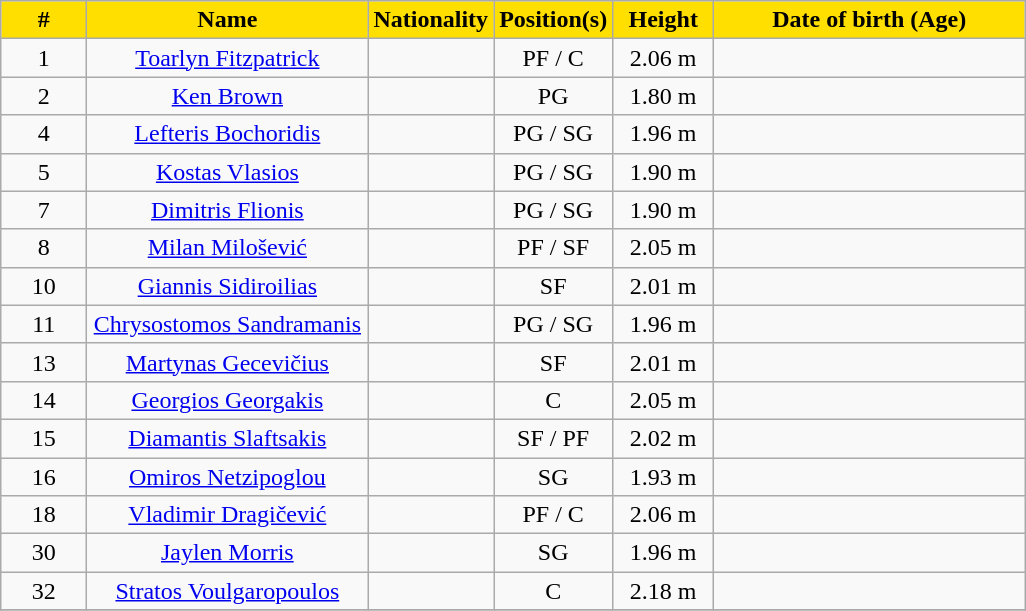<table class="wikitable sortable" style="text-align: center;">
<tr>
<th style="background:#FFDF00; color:black; text-align:center;"; width=50>#</th>
<th style="background:#FFDF00; color:black; text-align:center;"; width=180>Name</th>
<th style="background:#FFDF00; color:black; text-align:center;"; width=60>Nationality</th>
<th style="background:#FFDF00; color:black; text-align:center;"; width=70>Position(s)</th>
<th style="background:#FFDF00; color:black; text-align:center;"; width=60><strong>Height</strong></th>
<th style="background:#FFDF00; color:black; text-align:center;"; width=200>Date of birth (Age)</th>
</tr>
<tr>
<td>1</td>
<td><a href='#'>Toarlyn Fitzpatrick</a></td>
<td></td>
<td>PF / C</td>
<td>2.06 m</td>
<td></td>
</tr>
<tr>
<td>2</td>
<td><a href='#'>Ken Brown</a></td>
<td></td>
<td>PG</td>
<td>1.80 m</td>
<td></td>
</tr>
<tr>
<td>4</td>
<td><a href='#'>Lefteris Bochoridis</a></td>
<td></td>
<td>PG / SG</td>
<td>1.96 m</td>
<td></td>
</tr>
<tr>
<td>5</td>
<td><a href='#'>Kostas Vlasios</a></td>
<td></td>
<td>PG / SG</td>
<td>1.90 m</td>
<td></td>
</tr>
<tr>
<td>7</td>
<td><a href='#'>Dimitris Flionis</a></td>
<td></td>
<td>PG / SG</td>
<td>1.90 m</td>
<td></td>
</tr>
<tr>
<td>8</td>
<td><a href='#'>Milan Milošević</a></td>
<td></td>
<td>PF / SF</td>
<td>2.05 m</td>
<td></td>
</tr>
<tr>
<td>10</td>
<td><a href='#'>Giannis Sidiroilias</a></td>
<td></td>
<td>SF</td>
<td>2.01 m</td>
<td></td>
</tr>
<tr>
<td>11</td>
<td><a href='#'>Chrysostomos Sandramanis</a></td>
<td></td>
<td>PG / SG</td>
<td>1.96 m</td>
<td></td>
</tr>
<tr>
<td>13</td>
<td><a href='#'>Martynas Gecevičius</a></td>
<td></td>
<td>SF</td>
<td>2.01 m</td>
<td></td>
</tr>
<tr>
<td>14</td>
<td><a href='#'>Georgios Georgakis</a></td>
<td></td>
<td>C</td>
<td>2.05 m</td>
<td></td>
</tr>
<tr>
<td>15</td>
<td><a href='#'>Diamantis Slaftsakis</a></td>
<td></td>
<td>SF / PF</td>
<td>2.02 m</td>
<td></td>
</tr>
<tr>
<td>16</td>
<td><a href='#'>Omiros Netzipoglou</a></td>
<td></td>
<td>SG</td>
<td>1.93 m</td>
<td></td>
</tr>
<tr>
<td>18</td>
<td><a href='#'>Vladimir Dragičević</a></td>
<td></td>
<td>PF / C</td>
<td>2.06 m</td>
<td></td>
</tr>
<tr>
<td>30</td>
<td><a href='#'>Jaylen Morris</a></td>
<td></td>
<td>SG</td>
<td>1.96 m</td>
<td></td>
</tr>
<tr>
<td>32</td>
<td><a href='#'>Stratos Voulgaropoulos</a></td>
<td></td>
<td>C</td>
<td>2.18 m</td>
<td></td>
</tr>
<tr>
</tr>
</table>
